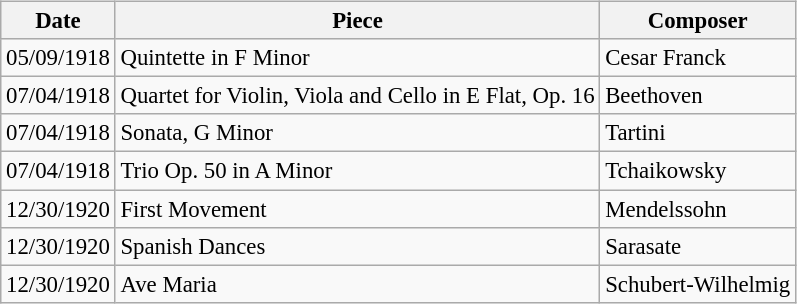<table class="wikitable" style="font-size: 95%; display: inline-table;">
<tr>
<th>Date</th>
<th>Piece</th>
<th>Composer</th>
</tr>
<tr>
<td>05/09/1918</td>
<td>Quintette in F Minor</td>
<td>Cesar Franck</td>
</tr>
<tr>
<td>07/04/1918</td>
<td>Quartet for Violin, Viola and Cello in E Flat, Op. 16</td>
<td>Beethoven</td>
</tr>
<tr>
<td>07/04/1918</td>
<td>Sonata, G Minor</td>
<td>Tartini</td>
</tr>
<tr>
<td>07/04/1918</td>
<td>Trio Op. 50 in A Minor</td>
<td>Tchaikowsky</td>
</tr>
<tr>
<td>12/30/1920</td>
<td>First Movement</td>
<td>Mendelssohn</td>
</tr>
<tr>
<td>12/30/1920</td>
<td>Spanish Dances</td>
<td>Sarasate</td>
</tr>
<tr>
<td>12/30/1920</td>
<td>Ave Maria</td>
<td>Schubert-Wilhelmig</td>
</tr>
</table>
